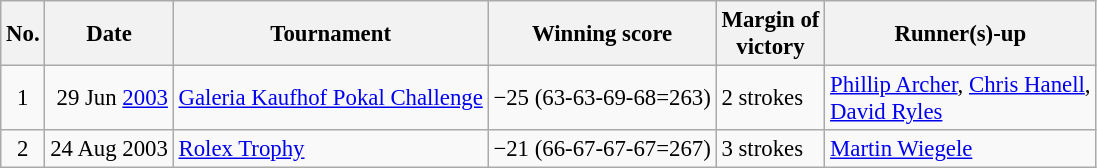<table class="wikitable" style="font-size:95%;">
<tr>
<th>No.</th>
<th>Date</th>
<th>Tournament</th>
<th>Winning score</th>
<th>Margin of<br>victory</th>
<th>Runner(s)-up</th>
</tr>
<tr>
<td align=center>1</td>
<td align=right>29 Jun <a href='#'>2003</a></td>
<td><a href='#'>Galeria Kaufhof Pokal Challenge</a></td>
<td>−25 (63-63-69-68=263)</td>
<td>2 strokes</td>
<td> <a href='#'>Phillip Archer</a>,  <a href='#'>Chris Hanell</a>,<br> <a href='#'>David Ryles</a></td>
</tr>
<tr>
<td align=center>2</td>
<td align=right>24 Aug 2003</td>
<td><a href='#'>Rolex Trophy</a></td>
<td>−21 (66-67-67-67=267)</td>
<td>3 strokes</td>
<td> <a href='#'>Martin Wiegele</a></td>
</tr>
</table>
